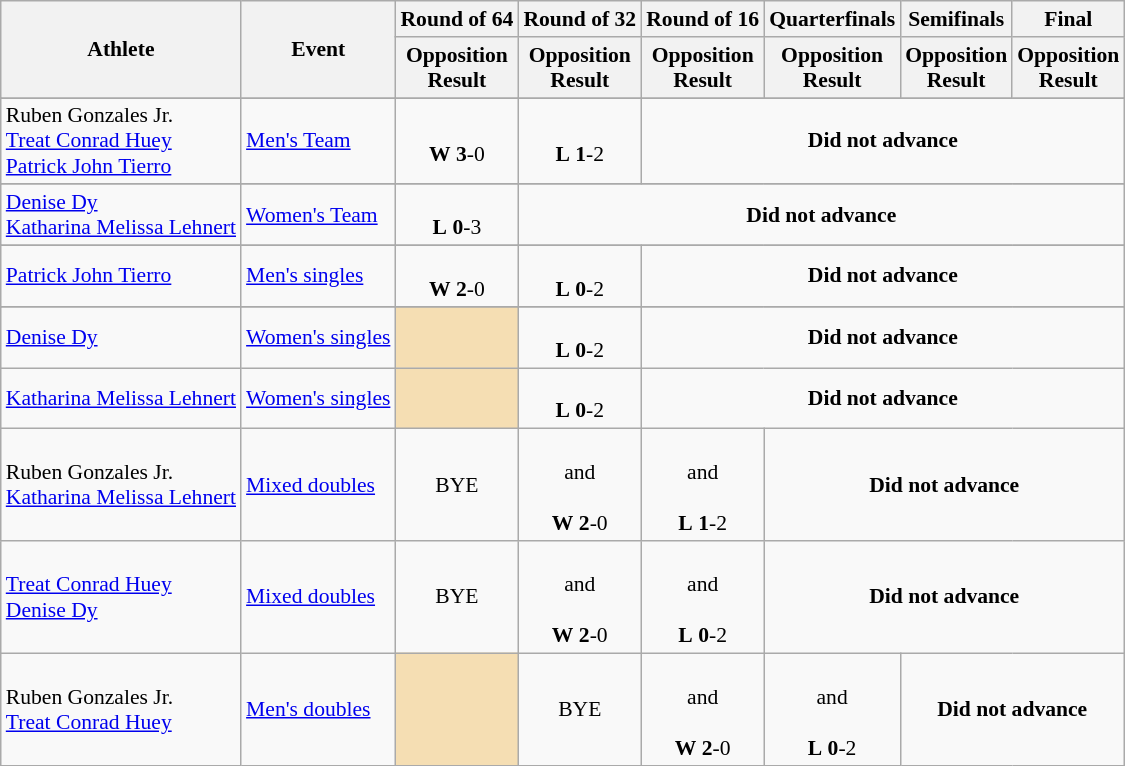<table class="wikitable" border="1" style="font-size:90%">
<tr>
<th rowspan=2>Athlete</th>
<th rowspan=2>Event</th>
<th>Round of 64</th>
<th>Round of 32</th>
<th>Round of 16</th>
<th>Quarterfinals</th>
<th>Semifinals</th>
<th>Final</th>
</tr>
<tr>
<th>Opposition<br>Result</th>
<th>Opposition<br>Result</th>
<th>Opposition<br>Result</th>
<th>Opposition<br>Result</th>
<th>Opposition<br>Result</th>
<th>Opposition<br>Result</th>
</tr>
<tr>
</tr>
<tr align=center>
<td align=left>Ruben Gonzales Jr.<br><a href='#'>Treat Conrad Huey</a><br><a href='#'>Patrick John Tierro</a></td>
<td align=left><a href='#'>Men's Team</a></td>
<td align=center> <br> <strong>W</strong> <strong>3</strong>-0</td>
<td align=center> <br> <strong>L</strong> <strong>1</strong>-2</td>
<td colspan=4 align=center><strong>Did not advance</strong></td>
</tr>
<tr>
</tr>
<tr align=center>
<td align=left><a href='#'>Denise Dy</a><br><a href='#'>Katharina Melissa Lehnert</a></td>
<td align=left><a href='#'>Women's Team</a></td>
<td align=center> <br> <strong>L</strong> <strong>0</strong>-3</td>
<td colspan=5 align=center><strong>Did not advance</strong></td>
</tr>
<tr>
</tr>
<tr align=center>
<td align=left><a href='#'>Patrick John Tierro</a></td>
<td align=left><a href='#'>Men's singles</a></td>
<td align=center> <br> <strong>W</strong> <strong>2</strong>-0</td>
<td align=center> <br> <strong>L</strong> <strong>0</strong>-2</td>
<td align=center colspan=4><strong>Did not advance</strong></td>
</tr>
<tr>
</tr>
<tr align=center>
<td align=left><a href='#'>Denise Dy</a></td>
<td align=left><a href='#'>Women's singles</a></td>
<td align=center bgcolor=wheat></td>
<td align=center> <br> <strong>L</strong> <strong>0</strong>-2</td>
<td colspan=4 align=center><strong>Did not advance</strong></td>
</tr>
<tr align=center>
<td align=left><a href='#'>Katharina Melissa Lehnert</a></td>
<td align=left><a href='#'>Women's singles</a></td>
<td align=center bgcolor=wheat></td>
<td align=center> <br> <strong>L</strong> <strong>0</strong>-2</td>
<td align=center colspan=4><strong>Did not advance</strong></td>
</tr>
<tr align=center>
<td align=left>Ruben Gonzales Jr.<br><a href='#'>Katharina Melissa Lehnert</a></td>
<td align=left><a href='#'>Mixed doubles</a></td>
<td align=center>BYE</td>
<td align=center><br>and<br><br> <strong>W</strong> <strong>2</strong>-0</td>
<td align=center><br>and<br><br> <strong>L</strong> <strong>1</strong>-2</td>
<td align=center colspan=3><strong>Did not advance</strong></td>
</tr>
<tr align=center>
<td align=left><a href='#'>Treat Conrad Huey</a><br><a href='#'>Denise Dy</a></td>
<td align=left><a href='#'>Mixed doubles</a></td>
<td align=center>BYE</td>
<td align=center><br>and<br><br> <strong>W</strong> <strong>2</strong>-0</td>
<td align=center><br>and<br><br> <strong>L</strong> <strong>0</strong>-2</td>
<td align=center colspan=3><strong>Did not advance</strong></td>
</tr>
<tr align=center>
<td align=left>Ruben Gonzales Jr.<br><a href='#'>Treat Conrad Huey</a></td>
<td align=left><a href='#'>Men's doubles</a></td>
<td align=center bgcolor=wheat></td>
<td align=center>BYE</td>
<td align=center><br>and<br><br> <strong>W</strong> <strong>2</strong>-0</td>
<td align=center><br>and<br><br> <strong>L</strong> <strong>0</strong>-2</td>
<td align=center colspan=2><strong>Did not advance</strong></td>
</tr>
</table>
